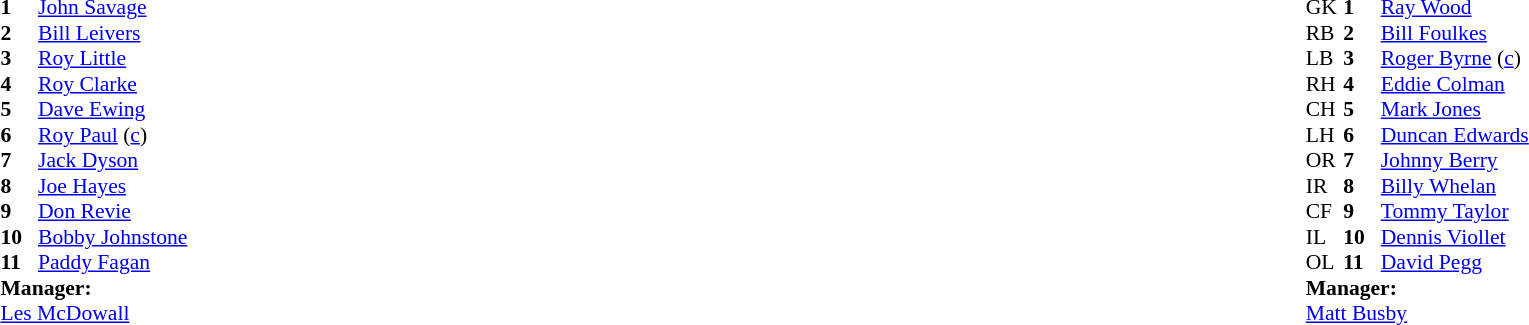<table width="100%">
<tr>
<td valign="top" width="50%"><br><table style="font-size: 90%" cellspacing="0" cellpadding="0">
<tr>
<td colspan="3"></td>
</tr>
<tr>
<th width="25"></th>
<th width="200"></th>
<th></th>
</tr>
<tr>
<td><strong>1</strong></td>
<td> <a href='#'>John Savage</a></td>
</tr>
<tr>
<td><strong>2</strong></td>
<td> <a href='#'>Bill Leivers</a></td>
</tr>
<tr>
<td><strong>3</strong></td>
<td> <a href='#'>Roy Little</a></td>
</tr>
<tr>
<td><strong>4</strong></td>
<td> <a href='#'>Roy Clarke</a></td>
</tr>
<tr>
<td><strong>5</strong></td>
<td> <a href='#'>Dave Ewing</a></td>
</tr>
<tr>
<td><strong>6</strong></td>
<td> <a href='#'>Roy Paul</a> (<a href='#'>c</a>)</td>
</tr>
<tr>
<td><strong>7</strong></td>
<td> <a href='#'>Jack Dyson</a></td>
</tr>
<tr>
<td><strong>8</strong></td>
<td> <a href='#'>Joe Hayes</a></td>
</tr>
<tr>
<td><strong>9</strong></td>
<td> <a href='#'>Don Revie</a></td>
</tr>
<tr>
<td><strong>10</strong></td>
<td> <a href='#'>Bobby Johnstone</a></td>
</tr>
<tr>
<td><strong>11</strong></td>
<td> <a href='#'>Paddy Fagan</a></td>
</tr>
<tr>
<td colspan=3><strong>Manager:</strong></td>
</tr>
<tr>
<td colspan="3"> <a href='#'>Les McDowall</a></td>
</tr>
</table>
</td>
<td valign="top" width="50%"><br><table style="font-size: 90%" cellspacing="0" cellpadding="0" align=center>
<tr>
<td colspan="4"></td>
</tr>
<tr>
<th width="25"></th>
<th width="25"></th>
</tr>
<tr>
<td>GK</td>
<td><strong>1</strong></td>
<td> <a href='#'>Ray Wood</a></td>
</tr>
<tr>
<td>RB</td>
<td><strong>2</strong></td>
<td> <a href='#'>Bill Foulkes</a></td>
</tr>
<tr>
<td>LB</td>
<td><strong>3</strong></td>
<td> <a href='#'>Roger Byrne</a> (<a href='#'>c</a>)</td>
</tr>
<tr>
<td>RH</td>
<td><strong>4</strong></td>
<td> <a href='#'>Eddie Colman</a></td>
</tr>
<tr>
<td>CH</td>
<td><strong>5</strong></td>
<td> <a href='#'>Mark Jones</a></td>
</tr>
<tr>
<td>LH</td>
<td><strong>6</strong></td>
<td> <a href='#'>Duncan Edwards</a></td>
</tr>
<tr>
<td>OR</td>
<td><strong>7</strong></td>
<td> <a href='#'>Johnny Berry</a></td>
</tr>
<tr>
<td>IR</td>
<td><strong>8</strong></td>
<td> <a href='#'>Billy Whelan</a></td>
</tr>
<tr>
<td>CF</td>
<td><strong>9</strong></td>
<td> <a href='#'>Tommy Taylor</a></td>
</tr>
<tr>
<td>IL</td>
<td><strong>10</strong></td>
<td> <a href='#'>Dennis Viollet</a></td>
</tr>
<tr>
<td>OL</td>
<td><strong>11</strong></td>
<td> <a href='#'>David Pegg</a></td>
</tr>
<tr>
<td colspan=4><strong>Manager:</strong></td>
</tr>
<tr>
<td colspan="4"> <a href='#'>Matt Busby</a></td>
</tr>
</table>
</td>
</tr>
</table>
